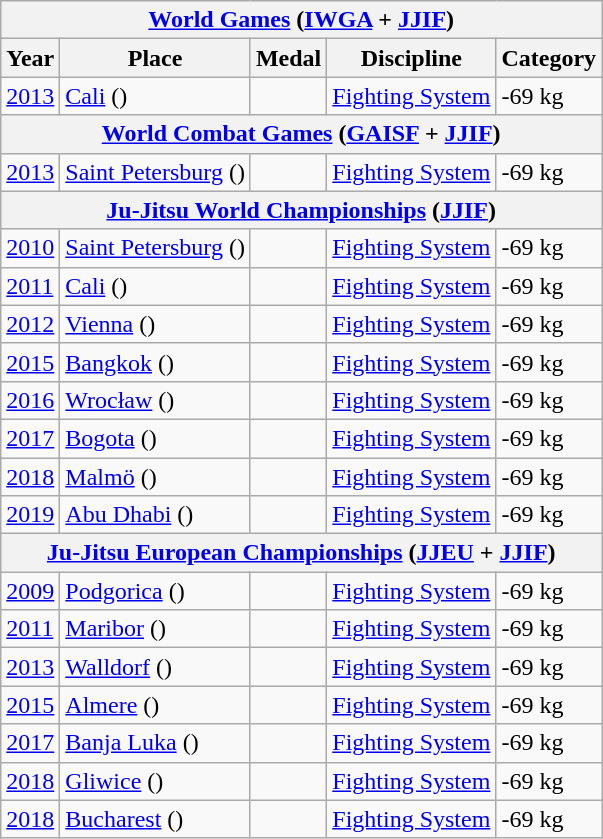<table class="wikitable">
<tr>
<th colspan=5><a href='#'>World Games</a> (<a href='#'>IWGA</a> + <a href='#'>JJIF</a>)</th>
</tr>
<tr>
<th>Year</th>
<th>Place</th>
<th>Medal</th>
<th>Discipline</th>
<th>Category</th>
</tr>
<tr>
<td><a href='#'>2013</a></td>
<td><a href='#'>Cali</a> ()</td>
<td></td>
<td><a href='#'>Fighting System</a></td>
<td>-69 kg</td>
</tr>
<tr>
<th colspan=5><a href='#'>World Combat Games</a> (<a href='#'>GAISF</a> + <a href='#'>JJIF</a>)</th>
</tr>
<tr>
<td><a href='#'>2013</a></td>
<td><a href='#'>Saint Petersburg</a> ()</td>
<td></td>
<td><a href='#'>Fighting System</a></td>
<td>-69 kg</td>
</tr>
<tr>
<th colspan=5><a href='#'>Ju-Jitsu World Championships</a> (<a href='#'>JJIF</a>)</th>
</tr>
<tr>
<td><a href='#'>2010</a></td>
<td><a href='#'>Saint Petersburg</a> ()</td>
<td></td>
<td><a href='#'>Fighting System</a></td>
<td>-69 kg</td>
</tr>
<tr>
<td><a href='#'>2011</a></td>
<td><a href='#'>Cali</a> ()</td>
<td></td>
<td><a href='#'>Fighting System</a></td>
<td>-69 kg</td>
</tr>
<tr>
<td><a href='#'>2012</a></td>
<td><a href='#'>Vienna</a> ()</td>
<td></td>
<td><a href='#'>Fighting System</a></td>
<td>-69 kg</td>
</tr>
<tr>
<td><a href='#'>2015</a></td>
<td><a href='#'>Bangkok</a> ()</td>
<td></td>
<td><a href='#'>Fighting System</a></td>
<td>-69 kg</td>
</tr>
<tr>
<td><a href='#'>2016</a></td>
<td><a href='#'>Wrocław</a> ()</td>
<td></td>
<td><a href='#'>Fighting System</a></td>
<td>-69 kg</td>
</tr>
<tr>
<td><a href='#'>2017</a></td>
<td><a href='#'>Bogota</a> ()</td>
<td></td>
<td><a href='#'>Fighting System</a></td>
<td>-69 kg</td>
</tr>
<tr>
<td><a href='#'>2018</a></td>
<td><a href='#'>Malmö</a> ()</td>
<td></td>
<td><a href='#'>Fighting System</a></td>
<td>-69 kg</td>
</tr>
<tr>
<td><a href='#'>2019</a></td>
<td><a href='#'>Abu Dhabi</a> ()</td>
<td></td>
<td><a href='#'>Fighting System</a></td>
<td>-69 kg</td>
</tr>
<tr>
<th colspan=5><a href='#'>Ju-Jitsu European Championships</a> (<a href='#'>JJEU</a> + <a href='#'>JJIF</a>)</th>
</tr>
<tr>
<td><a href='#'>2009</a></td>
<td><a href='#'>Podgorica</a> ()</td>
<td></td>
<td><a href='#'>Fighting System</a></td>
<td>-69 kg</td>
</tr>
<tr>
<td><a href='#'>2011</a></td>
<td><a href='#'>Maribor</a> ()</td>
<td></td>
<td><a href='#'>Fighting System</a></td>
<td>-69 kg</td>
</tr>
<tr>
<td><a href='#'>2013</a></td>
<td><a href='#'>Walldorf</a> ()</td>
<td></td>
<td><a href='#'>Fighting System</a></td>
<td>-69 kg</td>
</tr>
<tr>
<td><a href='#'>2015</a></td>
<td><a href='#'>Almere</a> ()</td>
<td></td>
<td><a href='#'>Fighting System</a></td>
<td>-69 kg</td>
</tr>
<tr>
<td><a href='#'>2017</a></td>
<td><a href='#'>Banja Luka</a> ()</td>
<td></td>
<td><a href='#'>Fighting System</a></td>
<td>-69 kg</td>
</tr>
<tr>
<td><a href='#'>2018</a></td>
<td><a href='#'>Gliwice</a> ()</td>
<td></td>
<td><a href='#'>Fighting System</a></td>
<td>-69 kg</td>
</tr>
<tr>
<td><a href='#'>2018</a></td>
<td><a href='#'>Bucharest</a> ()</td>
<td></td>
<td><a href='#'>Fighting System</a></td>
<td>-69 kg</td>
</tr>
</table>
